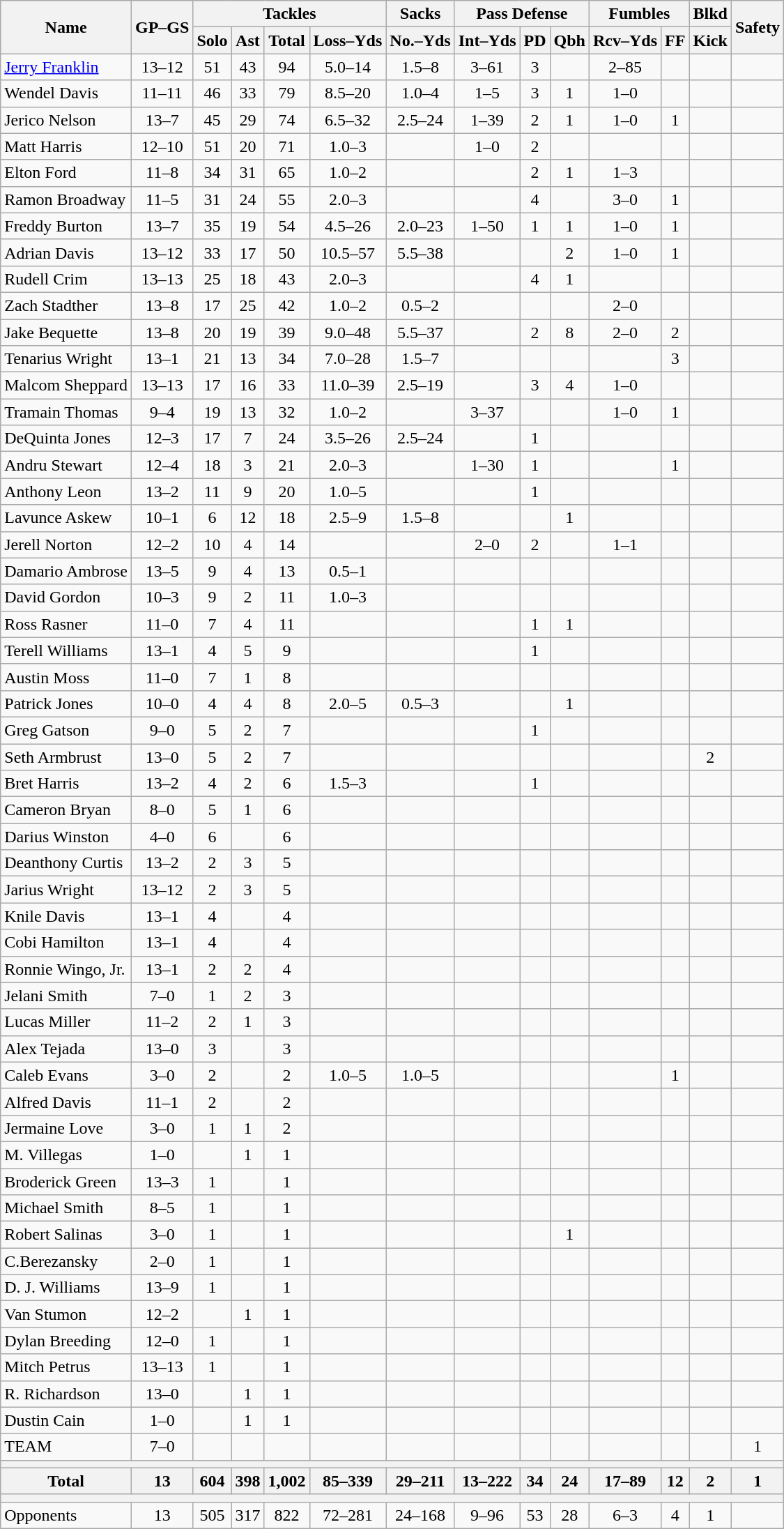<table class=wikitable style="text-align:center;">
<tr>
<th rowspan=2>Name</th>
<th rowspan=2>GP–GS</th>
<th colspan=4>Tackles</th>
<th>Sacks</th>
<th colspan=3>Pass Defense</th>
<th colspan=2>Fumbles</th>
<th>Blkd</th>
<th rowspan=2>Safety</th>
</tr>
<tr>
<th>Solo</th>
<th>Ast</th>
<th>Total</th>
<th>Loss–Yds</th>
<th>No.–Yds</th>
<th>Int–Yds</th>
<th>PD</th>
<th>Qbh</th>
<th>Rcv–Yds</th>
<th>FF</th>
<th>Kick</th>
</tr>
<tr>
<td align=left><a href='#'>Jerry Franklin</a></td>
<td>13–12</td>
<td>51</td>
<td>43</td>
<td>94</td>
<td>5.0–14</td>
<td>1.5–8</td>
<td>3–61</td>
<td>3</td>
<td></td>
<td>2–85</td>
<td></td>
<td></td>
<td></td>
</tr>
<tr>
<td align=left>Wendel Davis</td>
<td>11–11</td>
<td>46</td>
<td>33</td>
<td>79</td>
<td>8.5–20</td>
<td>1.0–4</td>
<td>1–5</td>
<td>3</td>
<td>1</td>
<td>1–0</td>
<td></td>
<td></td>
<td></td>
</tr>
<tr>
<td align=left>Jerico Nelson</td>
<td>13–7</td>
<td>45</td>
<td>29</td>
<td>74</td>
<td>6.5–32</td>
<td>2.5–24</td>
<td>1–39</td>
<td>2</td>
<td>1</td>
<td>1–0</td>
<td>1</td>
<td></td>
<td></td>
</tr>
<tr>
<td align=left>Matt Harris</td>
<td>12–10</td>
<td>51</td>
<td>20</td>
<td>71</td>
<td>1.0–3</td>
<td></td>
<td>1–0</td>
<td>2</td>
<td></td>
<td></td>
<td></td>
<td></td>
<td></td>
</tr>
<tr>
<td align=left>Elton Ford</td>
<td>11–8</td>
<td>34</td>
<td>31</td>
<td>65</td>
<td>1.0–2</td>
<td></td>
<td></td>
<td>2</td>
<td>1</td>
<td>1–3</td>
<td></td>
<td></td>
<td></td>
</tr>
<tr>
<td align=left>Ramon Broadway</td>
<td>11–5</td>
<td>31</td>
<td>24</td>
<td>55</td>
<td>2.0–3</td>
<td></td>
<td></td>
<td>4</td>
<td></td>
<td>3–0</td>
<td>1</td>
<td></td>
<td></td>
</tr>
<tr>
<td align=left>Freddy Burton</td>
<td>13–7</td>
<td>35</td>
<td>19</td>
<td>54</td>
<td>4.5–26</td>
<td>2.0–23</td>
<td>1–50</td>
<td>1</td>
<td>1</td>
<td>1–0</td>
<td>1</td>
<td></td>
<td></td>
</tr>
<tr>
<td align=left>Adrian Davis</td>
<td>13–12</td>
<td>33</td>
<td>17</td>
<td>50</td>
<td>10.5–57</td>
<td>5.5–38</td>
<td></td>
<td></td>
<td>2</td>
<td>1–0</td>
<td>1</td>
<td></td>
<td></td>
</tr>
<tr>
<td align=left>Rudell Crim</td>
<td>13–13</td>
<td>25</td>
<td>18</td>
<td>43</td>
<td>2.0–3</td>
<td></td>
<td></td>
<td>4</td>
<td>1</td>
<td></td>
<td></td>
<td></td>
<td></td>
</tr>
<tr>
<td align=left>Zach Stadther</td>
<td>13–8</td>
<td>17</td>
<td>25</td>
<td>42</td>
<td>1.0–2</td>
<td>0.5–2</td>
<td></td>
<td></td>
<td></td>
<td>2–0</td>
<td></td>
<td></td>
<td></td>
</tr>
<tr>
<td align=left>Jake Bequette</td>
<td>13–8</td>
<td>20</td>
<td>19</td>
<td>39</td>
<td>9.0–48</td>
<td>5.5–37</td>
<td></td>
<td>2</td>
<td>8</td>
<td>2–0</td>
<td>2</td>
<td></td>
<td></td>
</tr>
<tr>
<td align=left>Tenarius Wright</td>
<td>13–1</td>
<td>21</td>
<td>13</td>
<td>34</td>
<td>7.0–28</td>
<td>1.5–7</td>
<td></td>
<td></td>
<td></td>
<td></td>
<td>3</td>
<td></td>
<td></td>
</tr>
<tr>
<td align=left>Malcom Sheppard</td>
<td>13–13</td>
<td>17</td>
<td>16</td>
<td>33</td>
<td>11.0–39</td>
<td>2.5–19</td>
<td></td>
<td>3</td>
<td>4</td>
<td>1–0</td>
<td></td>
<td></td>
<td></td>
</tr>
<tr>
<td align=left>Tramain Thomas</td>
<td>9–4</td>
<td>19</td>
<td>13</td>
<td>32</td>
<td>1.0–2</td>
<td></td>
<td>3–37</td>
<td></td>
<td></td>
<td>1–0</td>
<td>1</td>
<td></td>
<td></td>
</tr>
<tr>
<td align=left>DeQuinta Jones</td>
<td>12–3</td>
<td>17</td>
<td>7</td>
<td>24</td>
<td>3.5–26</td>
<td>2.5–24</td>
<td></td>
<td>1</td>
<td></td>
<td></td>
<td></td>
<td></td>
<td></td>
</tr>
<tr>
<td align=left>Andru Stewart</td>
<td>12–4</td>
<td>18</td>
<td>3</td>
<td>21</td>
<td>2.0–3</td>
<td></td>
<td>1–30</td>
<td>1</td>
<td></td>
<td></td>
<td>1</td>
<td></td>
<td></td>
</tr>
<tr>
<td align=left>Anthony Leon</td>
<td>13–2</td>
<td>11</td>
<td>9</td>
<td>20</td>
<td>1.0–5</td>
<td></td>
<td></td>
<td>1</td>
<td></td>
<td></td>
<td></td>
<td></td>
<td></td>
</tr>
<tr>
<td align=left>Lavunce Askew</td>
<td>10–1</td>
<td>6</td>
<td>12</td>
<td>18</td>
<td>2.5–9</td>
<td>1.5–8</td>
<td></td>
<td></td>
<td>1</td>
<td></td>
<td></td>
<td></td>
<td></td>
</tr>
<tr>
<td align=left>Jerell Norton</td>
<td>12–2</td>
<td>10</td>
<td>4</td>
<td>14</td>
<td></td>
<td></td>
<td>2–0</td>
<td>2</td>
<td></td>
<td>1–1</td>
<td></td>
<td></td>
<td></td>
</tr>
<tr>
<td align=left>Damario Ambrose</td>
<td>13–5</td>
<td>9</td>
<td>4</td>
<td>13</td>
<td>0.5–1</td>
<td></td>
<td></td>
<td></td>
<td></td>
<td></td>
<td></td>
<td></td>
<td></td>
</tr>
<tr>
<td align=left>David Gordon</td>
<td>10–3</td>
<td>9</td>
<td>2</td>
<td>11</td>
<td>1.0–3</td>
<td></td>
<td></td>
<td></td>
<td></td>
<td></td>
<td></td>
<td></td>
<td></td>
</tr>
<tr>
<td align=left>Ross Rasner</td>
<td>11–0</td>
<td>7</td>
<td>4</td>
<td>11</td>
<td></td>
<td></td>
<td></td>
<td>1</td>
<td>1</td>
<td></td>
<td></td>
<td></td>
<td></td>
</tr>
<tr>
<td align=left>Terell Williams</td>
<td>13–1</td>
<td>4</td>
<td>5</td>
<td>9</td>
<td></td>
<td></td>
<td></td>
<td>1</td>
<td></td>
<td></td>
<td></td>
<td></td>
<td></td>
</tr>
<tr>
<td align=left>Austin Moss</td>
<td>11–0</td>
<td>7</td>
<td>1</td>
<td>8</td>
<td></td>
<td></td>
<td></td>
<td></td>
<td></td>
<td></td>
<td></td>
<td></td>
<td></td>
</tr>
<tr>
<td align=left>Patrick Jones</td>
<td>10–0</td>
<td>4</td>
<td>4</td>
<td>8</td>
<td>2.0–5</td>
<td>0.5–3</td>
<td></td>
<td></td>
<td>1</td>
<td></td>
<td></td>
<td></td>
<td></td>
</tr>
<tr>
<td align=left>Greg Gatson</td>
<td>9–0</td>
<td>5</td>
<td>2</td>
<td>7</td>
<td></td>
<td></td>
<td></td>
<td>1</td>
<td></td>
<td></td>
<td></td>
<td></td>
<td></td>
</tr>
<tr>
<td align=left>Seth Armbrust</td>
<td>13–0</td>
<td>5</td>
<td>2</td>
<td>7</td>
<td></td>
<td></td>
<td></td>
<td></td>
<td></td>
<td></td>
<td></td>
<td>2</td>
<td></td>
</tr>
<tr>
<td align=left>Bret Harris</td>
<td>13–2</td>
<td>4</td>
<td>2</td>
<td>6</td>
<td>1.5–3</td>
<td></td>
<td></td>
<td>1</td>
<td></td>
<td></td>
<td></td>
<td></td>
<td></td>
</tr>
<tr>
<td align=left>Cameron Bryan</td>
<td>8–0</td>
<td>5</td>
<td>1</td>
<td>6</td>
<td></td>
<td></td>
<td></td>
<td></td>
<td></td>
<td></td>
<td></td>
<td></td>
<td></td>
</tr>
<tr>
<td align=left>Darius Winston</td>
<td>4–0</td>
<td>6</td>
<td></td>
<td>6</td>
<td></td>
<td></td>
<td></td>
<td></td>
<td></td>
<td></td>
<td></td>
<td></td>
<td></td>
</tr>
<tr>
<td align=left>Deanthony Curtis</td>
<td>13–2</td>
<td>2</td>
<td>3</td>
<td>5</td>
<td></td>
<td></td>
<td></td>
<td></td>
<td></td>
<td></td>
<td></td>
<td></td>
<td></td>
</tr>
<tr>
<td align=left>Jarius Wright</td>
<td>13–12</td>
<td>2</td>
<td>3</td>
<td>5</td>
<td></td>
<td></td>
<td></td>
<td></td>
<td></td>
<td></td>
<td></td>
<td></td>
<td></td>
</tr>
<tr>
<td align=left>Knile Davis</td>
<td>13–1</td>
<td>4</td>
<td></td>
<td>4</td>
<td></td>
<td></td>
<td></td>
<td></td>
<td></td>
<td></td>
<td></td>
<td></td>
<td></td>
</tr>
<tr>
<td align=left>Cobi Hamilton</td>
<td>13–1</td>
<td>4</td>
<td></td>
<td>4</td>
<td></td>
<td></td>
<td></td>
<td></td>
<td></td>
<td></td>
<td></td>
<td></td>
<td></td>
</tr>
<tr>
<td align=left>Ronnie Wingo, Jr.</td>
<td>13–1</td>
<td>2</td>
<td>2</td>
<td>4</td>
<td></td>
<td></td>
<td></td>
<td></td>
<td></td>
<td></td>
<td></td>
<td></td>
<td></td>
</tr>
<tr>
<td align=left>Jelani Smith</td>
<td>7–0</td>
<td>1</td>
<td>2</td>
<td>3</td>
<td></td>
<td></td>
<td></td>
<td></td>
<td></td>
<td></td>
<td></td>
<td></td>
<td></td>
</tr>
<tr>
<td align=left>Lucas Miller</td>
<td>11–2</td>
<td>2</td>
<td>1</td>
<td>3</td>
<td></td>
<td></td>
<td></td>
<td></td>
<td></td>
<td></td>
<td></td>
<td></td>
<td></td>
</tr>
<tr>
<td align=left>Alex Tejada</td>
<td>13–0</td>
<td>3</td>
<td></td>
<td>3</td>
<td></td>
<td></td>
<td></td>
<td></td>
<td></td>
<td></td>
<td></td>
<td></td>
<td></td>
</tr>
<tr>
<td align=left>Caleb Evans</td>
<td>3–0</td>
<td>2</td>
<td></td>
<td>2</td>
<td>1.0–5</td>
<td>1.0–5</td>
<td></td>
<td></td>
<td></td>
<td></td>
<td>1</td>
<td></td>
<td></td>
</tr>
<tr>
<td align=left>Alfred Davis</td>
<td>11–1</td>
<td>2</td>
<td></td>
<td>2</td>
<td></td>
<td></td>
<td></td>
<td></td>
<td></td>
<td></td>
<td></td>
<td></td>
<td></td>
</tr>
<tr>
<td align=left>Jermaine Love</td>
<td>3–0</td>
<td>1</td>
<td>1</td>
<td>2</td>
<td></td>
<td></td>
<td></td>
<td></td>
<td></td>
<td></td>
<td></td>
<td></td>
<td></td>
</tr>
<tr>
<td align=left>M. Villegas</td>
<td>1–0</td>
<td></td>
<td>1</td>
<td>1</td>
<td></td>
<td></td>
<td></td>
<td></td>
<td></td>
<td></td>
<td></td>
<td></td>
<td></td>
</tr>
<tr>
<td align=left>Broderick Green</td>
<td>13–3</td>
<td>1</td>
<td></td>
<td>1</td>
<td></td>
<td></td>
<td></td>
<td></td>
<td></td>
<td></td>
<td></td>
<td></td>
<td></td>
</tr>
<tr>
<td align=left>Michael Smith</td>
<td>8–5</td>
<td>1</td>
<td></td>
<td>1</td>
<td></td>
<td></td>
<td></td>
<td></td>
<td></td>
<td></td>
<td></td>
<td></td>
<td></td>
</tr>
<tr>
<td align=left>Robert Salinas</td>
<td>3–0</td>
<td>1</td>
<td></td>
<td>1</td>
<td></td>
<td></td>
<td></td>
<td></td>
<td>1</td>
<td></td>
<td></td>
<td></td>
<td></td>
</tr>
<tr>
<td align=left>C.Berezansky</td>
<td>2–0</td>
<td>1</td>
<td></td>
<td>1</td>
<td></td>
<td></td>
<td></td>
<td></td>
<td></td>
<td></td>
<td></td>
<td></td>
<td></td>
</tr>
<tr>
<td align=left>D. J. Williams</td>
<td>13–9</td>
<td>1</td>
<td></td>
<td>1</td>
<td></td>
<td></td>
<td></td>
<td></td>
<td></td>
<td></td>
<td></td>
<td></td>
<td></td>
</tr>
<tr>
<td align=left>Van Stumon</td>
<td>12–2</td>
<td></td>
<td>1</td>
<td>1</td>
<td></td>
<td></td>
<td></td>
<td></td>
<td></td>
<td></td>
<td></td>
<td></td>
<td></td>
</tr>
<tr>
<td align=left>Dylan Breeding</td>
<td>12–0</td>
<td>1</td>
<td></td>
<td>1</td>
<td></td>
<td></td>
<td></td>
<td></td>
<td></td>
<td></td>
<td></td>
<td></td>
<td></td>
</tr>
<tr>
<td align=left>Mitch Petrus</td>
<td>13–13</td>
<td>1</td>
<td></td>
<td>1</td>
<td></td>
<td></td>
<td></td>
<td></td>
<td></td>
<td></td>
<td></td>
<td></td>
<td></td>
</tr>
<tr>
<td align=left>R. Richardson</td>
<td>13–0</td>
<td></td>
<td>1</td>
<td>1</td>
<td></td>
<td></td>
<td></td>
<td></td>
<td></td>
<td></td>
<td></td>
<td></td>
<td></td>
</tr>
<tr>
<td align=left>Dustin Cain</td>
<td>1–0</td>
<td></td>
<td>1</td>
<td>1</td>
<td></td>
<td></td>
<td></td>
<td></td>
<td></td>
<td></td>
<td></td>
<td></td>
<td></td>
</tr>
<tr>
<td align=left>TEAM</td>
<td>7–0</td>
<td></td>
<td></td>
<td></td>
<td></td>
<td></td>
<td></td>
<td></td>
<td></td>
<td></td>
<td></td>
<td></td>
<td>1</td>
</tr>
<tr>
<th colspan=14></th>
</tr>
<tr>
<th>Total</th>
<th>13</th>
<th>604</th>
<th>398</th>
<th>1,002</th>
<th>85–339</th>
<th>29–211</th>
<th>13–222</th>
<th>34</th>
<th>24</th>
<th>17–89</th>
<th>12</th>
<th>2</th>
<th>1</th>
</tr>
<tr>
<th colspan=14></th>
</tr>
<tr>
<td align=left>Opponents</td>
<td>13</td>
<td>505</td>
<td>317</td>
<td>822</td>
<td>72–281</td>
<td>24–168</td>
<td>9–96</td>
<td>53</td>
<td>28</td>
<td>6–3</td>
<td>4</td>
<td>1</td>
<td></td>
</tr>
</table>
